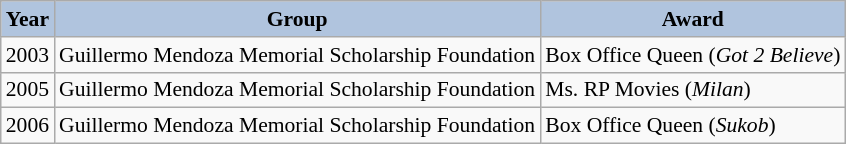<table class="wikitable" style="font-size:90%">
<tr>
<th style="background:#B0C4DE;">Year</th>
<th style="background:#B0C4DE;">Group</th>
<th style="background:#B0C4DE;">Award</th>
</tr>
<tr>
<td>2003</td>
<td>Guillermo Mendoza Memorial Scholarship Foundation</td>
<td>Box Office Queen (<em>Got 2 Believe</em>)</td>
</tr>
<tr>
<td>2005</td>
<td>Guillermo Mendoza Memorial Scholarship Foundation</td>
<td>Ms. RP Movies (<em>Milan</em>)</td>
</tr>
<tr>
<td>2006</td>
<td>Guillermo Mendoza Memorial Scholarship Foundation</td>
<td>Box Office Queen (<em>Sukob</em>)</td>
</tr>
</table>
